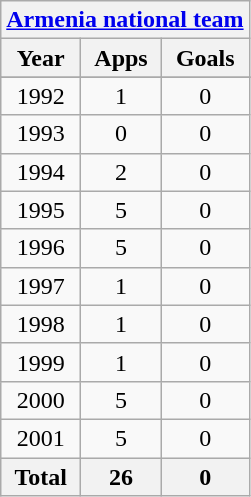<table class="wikitable" style="text-align:center">
<tr>
<th colspan=3><a href='#'>Armenia national team</a></th>
</tr>
<tr>
<th>Year</th>
<th>Apps</th>
<th>Goals</th>
</tr>
<tr>
</tr>
<tr>
<td>1992</td>
<td>1</td>
<td>0</td>
</tr>
<tr>
<td>1993</td>
<td>0</td>
<td>0</td>
</tr>
<tr>
<td>1994</td>
<td>2</td>
<td>0</td>
</tr>
<tr>
<td>1995</td>
<td>5</td>
<td>0</td>
</tr>
<tr>
<td>1996</td>
<td>5</td>
<td>0</td>
</tr>
<tr>
<td>1997</td>
<td>1</td>
<td>0</td>
</tr>
<tr>
<td>1998</td>
<td>1</td>
<td>0</td>
</tr>
<tr>
<td>1999</td>
<td>1</td>
<td>0</td>
</tr>
<tr>
<td>2000</td>
<td>5</td>
<td>0</td>
</tr>
<tr>
<td>2001</td>
<td>5</td>
<td>0</td>
</tr>
<tr>
<th>Total</th>
<th>26</th>
<th>0</th>
</tr>
</table>
